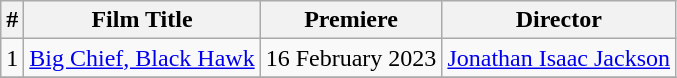<table class="wikitable sortable">
<tr>
<th>#</th>
<th>Film Title</th>
<th>Premiere</th>
<th>Director</th>
</tr>
<tr>
<td>1</td>
<td><a href='#'>Big Chief, Black Hawk</a></td>
<td>16 February 2023</td>
<td><a href='#'>Jonathan Isaac Jackson</a></td>
</tr>
<tr>
</tr>
</table>
